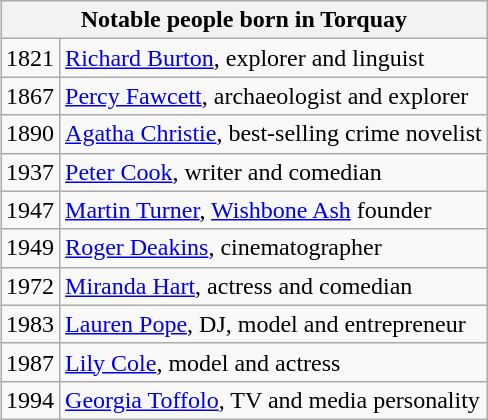<table class="wikitable" style="float:right;margin:0 0 1em 1em;">
<tr>
<th colspan="2">Notable people born in Torquay</th>
</tr>
<tr>
<td>1821</td>
<td><a href='#'>Richard Burton</a>, explorer and linguist</td>
</tr>
<tr>
<td>1867</td>
<td><a href='#'>Percy Fawcett</a>, archaeologist and explorer</td>
</tr>
<tr>
<td>1890</td>
<td><a href='#'>Agatha Christie</a>, best-selling crime novelist</td>
</tr>
<tr>
<td>1937</td>
<td><a href='#'>Peter Cook</a>, writer and comedian</td>
</tr>
<tr>
<td>1947</td>
<td><a href='#'>Martin Turner</a>, <a href='#'>Wishbone Ash</a> founder</td>
</tr>
<tr>
<td>1949</td>
<td><a href='#'>Roger Deakins</a>, cinematographer</td>
</tr>
<tr>
<td>1972</td>
<td><a href='#'>Miranda Hart</a>, actress and comedian</td>
</tr>
<tr>
<td>1983</td>
<td><a href='#'>Lauren Pope</a>, DJ, model and entrepreneur</td>
</tr>
<tr>
<td>1987</td>
<td><a href='#'>Lily Cole</a>, model and actress</td>
</tr>
<tr>
<td>1994</td>
<td><a href='#'>Georgia Toffolo</a>, TV and media personality</td>
</tr>
</table>
